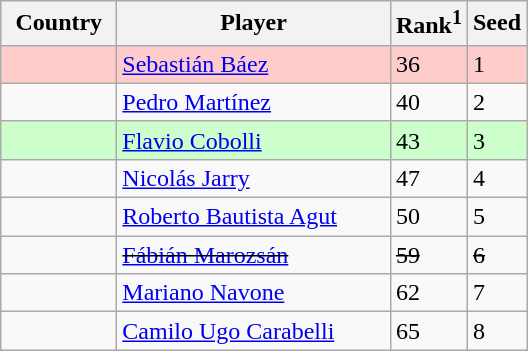<table class="sortable wikitable">
<tr>
<th width="70">Country</th>
<th width="175">Player</th>
<th>Rank<sup>1</sup></th>
<th>Seed</th>
</tr>
<tr bgcolor=#fcc>
<td></td>
<td><a href='#'>Sebastián Báez</a></td>
<td>36</td>
<td>1</td>
</tr>
<tr>
<td></td>
<td><a href='#'>Pedro Martínez</a></td>
<td>40</td>
<td>2</td>
</tr>
<tr bgcolor=#cfc>
<td></td>
<td><a href='#'>Flavio Cobolli</a></td>
<td>43</td>
<td>3</td>
</tr>
<tr>
<td></td>
<td><a href='#'>Nicolás Jarry</a></td>
<td>47</td>
<td>4</td>
</tr>
<tr>
<td></td>
<td><a href='#'>Roberto Bautista Agut</a></td>
<td>50</td>
<td>5</td>
</tr>
<tr>
<td><s></s></td>
<td><s><a href='#'>Fábián Marozsán</a></s></td>
<td><s>59</s></td>
<td><s>6</s></td>
</tr>
<tr>
<td></td>
<td><a href='#'>Mariano Navone</a></td>
<td>62</td>
<td>7</td>
</tr>
<tr>
<td></td>
<td><a href='#'>Camilo Ugo Carabelli</a></td>
<td>65</td>
<td>8</td>
</tr>
</table>
